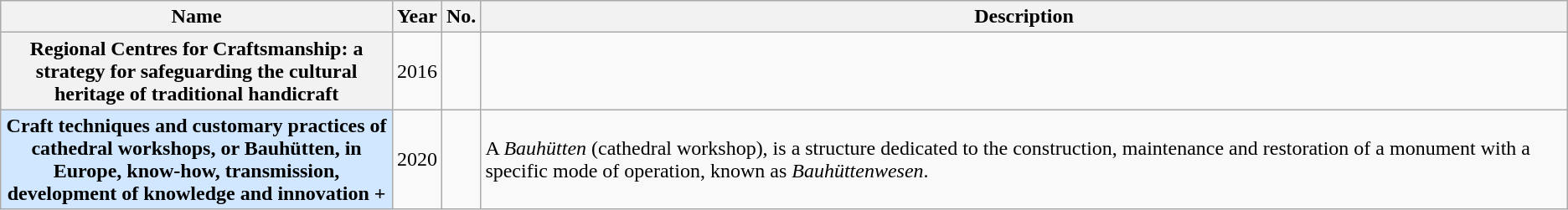<table class="wikitable sortable plainrowheaders">
<tr>
<th style="width:25%">Name</th>
<th>Year</th>
<th>No.</th>
<th class="unsortable">Description</th>
</tr>
<tr>
<th scope="row">Regional Centres for Craftsmanship: a strategy for safeguarding the cultural heritage of traditional handicraft</th>
<td>2016</td>
<td></td>
<td></td>
</tr>
<tr>
<th scope="row" style="background:#D0E7FF;">Craft techniques and customary practices of cathedral workshops, or Bauhütten, in Europe, know-how, transmission, development of knowledge and innovation +</th>
<td>2020</td>
<td></td>
<td>A <em>Bauhütten</em> (cathedral workshop), is a structure dedicated to the construction, maintenance and restoration of a monument with a specific mode of operation, known as <em>Bauhüttenwesen</em>.</td>
</tr>
</table>
